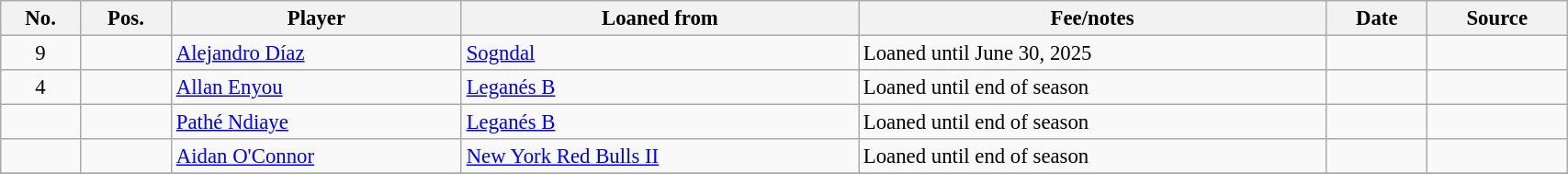<table class="wikitable sortable" style="width:90%; text-align:center; font-size:95%; text-align:left;">
<tr>
<th>No.</th>
<th>Pos.</th>
<th>Player</th>
<th>Loaned from</th>
<th>Fee/notes</th>
<th>Date</th>
<th>Source</th>
</tr>
<tr>
<td align=center>9</td>
<td align=center></td>
<td align=Díaz, Alejandro> <a href='#'>Alejandro Díaz</a></td>
<td> <a href='#'>Sogndal</a></td>
<td>Loaned until June 30, 2025</td>
<td></td>
<td></td>
</tr>
<tr>
<td align=center>4</td>
<td align=center></td>
<td align=Enyou, Allan> <a href='#'>Allan Enyou</a></td>
<td> <a href='#'>Leganés B</a></td>
<td>Loaned until end of season</td>
<td></td>
<td></td>
</tr>
<tr>
<td align=center></td>
<td align=center></td>
<td align=Ndiaye, Pathé> <a href='#'>Pathé Ndiaye</a></td>
<td> <a href='#'>Leganés B</a></td>
<td>Loaned until end of season</td>
<td></td>
<td></td>
</tr>
<tr>
<td align=center></td>
<td align=center></td>
<td align=O'Connor, Aidan> <a href='#'>Aidan O'Connor</a></td>
<td> <a href='#'>New York Red Bulls II</a></td>
<td>Loaned until end of season</td>
<td></td>
<td></td>
</tr>
<tr>
</tr>
</table>
